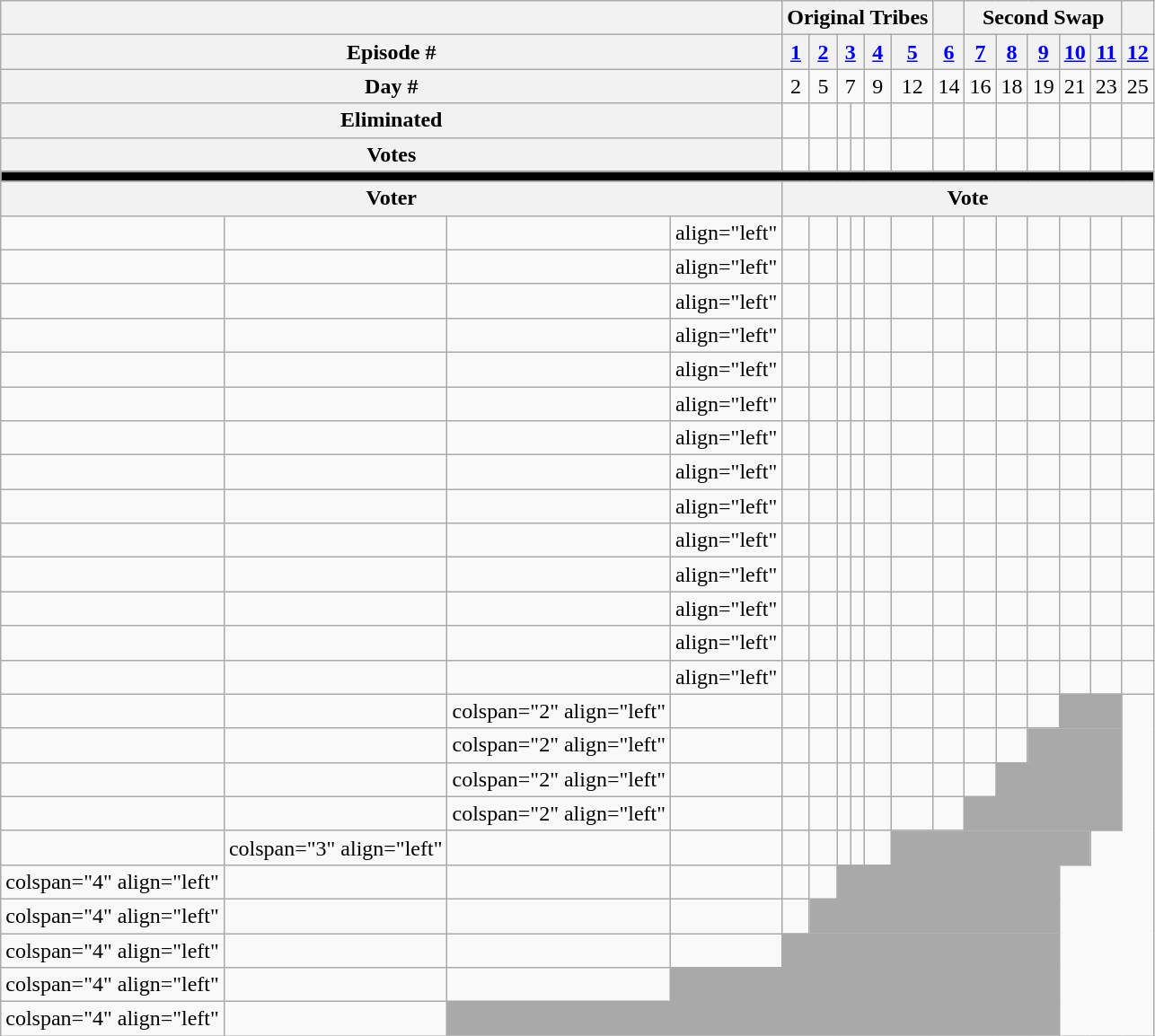<table class="wikitable" style="text-align:center">
<tr>
<th colspan="4"></th>
<th colspan="6">Original Tribes</th>
<th></th>
<th colspan="5">Second Swap</th>
<th></th>
</tr>
<tr>
<th colspan="4">Episode #</th>
<th><a href='#'>1</a></th>
<th><a href='#'>2</a></th>
<th colspan="2"><a href='#'>3</a></th>
<th><a href='#'>4</a></th>
<th><a href='#'>5</a></th>
<th><a href='#'>6</a></th>
<th><a href='#'>7</a></th>
<th><a href='#'>8</a></th>
<th><a href='#'>9</a></th>
<th><a href='#'>10</a></th>
<th><a href='#'>11</a></th>
<th><a href='#'>12</a></th>
</tr>
<tr>
<th colspan="4">Day #</th>
<td>2</td>
<td>5</td>
<td colspan="2">7</td>
<td>9</td>
<td>12</td>
<td>14</td>
<td>16</td>
<td>18</td>
<td>19</td>
<td>21</td>
<td>23</td>
<td>25</td>
</tr>
<tr>
<th colspan="4">Eliminated</th>
<td></td>
<td></td>
<td></td>
<td></td>
<td></td>
<td></td>
<td></td>
<td></td>
<td></td>
<td></td>
<td></td>
<td></td>
<td></td>
</tr>
<tr>
<th colspan="4">Votes</th>
<td></td>
<td></td>
<td></td>
<td></td>
<td></td>
<td></td>
<td></td>
<td></td>
<td></td>
<td></td>
<td></td>
<td></td>
<td></td>
</tr>
<tr>
<td colspan="17" style="background:black"></td>
</tr>
<tr>
<th colspan="4">Voter</th>
<th colspan="13">Vote</th>
</tr>
<tr>
<td></td>
<td></td>
<td></td>
<td>align="left" </td>
<td></td>
<td></td>
<td></td>
<td></td>
<td></td>
<td></td>
<td></td>
<td></td>
<td></td>
<td></td>
<td></td>
<td></td>
<td></td>
</tr>
<tr>
<td></td>
<td></td>
<td></td>
<td>align="left" </td>
<td></td>
<td></td>
<td></td>
<td></td>
<td></td>
<td></td>
<td></td>
<td></td>
<td></td>
<td></td>
<td></td>
<td></td>
<td></td>
</tr>
<tr>
<td></td>
<td></td>
<td></td>
<td>align="left" </td>
<td></td>
<td></td>
<td></td>
<td></td>
<td></td>
<td></td>
<td></td>
<td></td>
<td></td>
<td></td>
<td></td>
<td></td>
<td></td>
</tr>
<tr>
<td></td>
<td></td>
<td></td>
<td>align="left" </td>
<td></td>
<td></td>
<td></td>
<td></td>
<td></td>
<td></td>
<td></td>
<td></td>
<td></td>
<td></td>
<td></td>
<td></td>
<td></td>
</tr>
<tr>
<td></td>
<td></td>
<td></td>
<td>align="left" </td>
<td></td>
<td></td>
<td></td>
<td></td>
<td></td>
<td></td>
<td></td>
<td></td>
<td></td>
<td></td>
<td></td>
<td></td>
<td></td>
</tr>
<tr>
<td></td>
<td></td>
<td></td>
<td>align="left" </td>
<td></td>
<td></td>
<td></td>
<td></td>
<td></td>
<td></td>
<td></td>
<td></td>
<td></td>
<td></td>
<td></td>
<td></td>
<td></td>
</tr>
<tr>
<td></td>
<td></td>
<td></td>
<td>align="left" </td>
<td></td>
<td></td>
<td></td>
<td></td>
<td></td>
<td></td>
<td></td>
<td></td>
<td></td>
<td></td>
<td></td>
<td></td>
<td></td>
</tr>
<tr>
<td></td>
<td></td>
<td></td>
<td>align="left" </td>
<td></td>
<td></td>
<td></td>
<td></td>
<td></td>
<td></td>
<td></td>
<td></td>
<td></td>
<td></td>
<td></td>
<td></td>
<td></td>
</tr>
<tr>
<td></td>
<td></td>
<td></td>
<td>align="left" </td>
<td></td>
<td></td>
<td></td>
<td></td>
<td></td>
<td></td>
<td></td>
<td></td>
<td></td>
<td></td>
<td></td>
<td></td>
<td></td>
</tr>
<tr>
<td></td>
<td></td>
<td></td>
<td>align="left" </td>
<td></td>
<td></td>
<td></td>
<td></td>
<td></td>
<td></td>
<td></td>
<td></td>
<td></td>
<td></td>
<td></td>
<td></td>
<td></td>
</tr>
<tr>
<td></td>
<td></td>
<td></td>
<td>align="left" </td>
<td></td>
<td></td>
<td></td>
<td></td>
<td></td>
<td></td>
<td></td>
<td></td>
<td></td>
<td></td>
<td></td>
<td></td>
<td></td>
</tr>
<tr>
<td></td>
<td></td>
<td></td>
<td>align="left" </td>
<td></td>
<td></td>
<td></td>
<td></td>
<td></td>
<td></td>
<td></td>
<td></td>
<td></td>
<td></td>
<td></td>
<td></td>
<td></td>
</tr>
<tr>
<td></td>
<td></td>
<td></td>
<td>align="left" </td>
<td></td>
<td></td>
<td></td>
<td></td>
<td></td>
<td></td>
<td></td>
<td></td>
<td></td>
<td></td>
<td></td>
<td></td>
<td></td>
</tr>
<tr>
<td></td>
<td></td>
<td></td>
<td>align="left" </td>
<td></td>
<td></td>
<td></td>
<td></td>
<td></td>
<td></td>
<td></td>
<td></td>
<td></td>
<td></td>
<td></td>
<td></td>
<td></td>
</tr>
<tr>
<td></td>
<td></td>
<td>colspan="2" align="left" </td>
<td></td>
<td></td>
<td></td>
<td></td>
<td></td>
<td></td>
<td></td>
<td></td>
<td></td>
<td></td>
<td></td>
<td colspan="2" style="background:darkgray;"></td>
</tr>
<tr>
<td></td>
<td></td>
<td>colspan="2" align="left" </td>
<td></td>
<td></td>
<td></td>
<td></td>
<td></td>
<td></td>
<td></td>
<td></td>
<td></td>
<td></td>
<td colspan="3" style="background:darkgray;"></td>
</tr>
<tr>
<td></td>
<td></td>
<td>colspan="2" align="left" </td>
<td></td>
<td></td>
<td></td>
<td></td>
<td></td>
<td></td>
<td></td>
<td></td>
<td></td>
<td colspan="4" style="background:darkgray;"></td>
</tr>
<tr>
<td></td>
<td></td>
<td>colspan="2" align="left" </td>
<td></td>
<td></td>
<td></td>
<td></td>
<td></td>
<td></td>
<td></td>
<td></td>
<td colspan="5" style="background:darkgray;"></td>
</tr>
<tr>
<td></td>
<td>colspan="3" align="left" </td>
<td></td>
<td></td>
<td></td>
<td></td>
<td></td>
<td></td>
<td></td>
<td colspan="6" style="background:darkgray;"></td>
</tr>
<tr>
<td>colspan="4" align="left" </td>
<td></td>
<td></td>
<td></td>
<td></td>
<td></td>
<td colspan="8" style="background:darkgray;"></td>
</tr>
<tr>
<td>colspan="4" align="left" </td>
<td></td>
<td></td>
<td></td>
<td></td>
<td colspan="9" style="background:darkgray;"></td>
</tr>
<tr>
<td>colspan="4" align="left" </td>
<td></td>
<td></td>
<td></td>
<td colspan="10" style="background:darkgray;"></td>
</tr>
<tr>
<td>colspan="4" align="left" </td>
<td></td>
<td></td>
<td colspan="11" style="background:darkgray;"></td>
</tr>
<tr>
<td>colspan="4" align="left" </td>
<td></td>
<td colspan="12" style="background:darkgray;"></td>
</tr>
</table>
